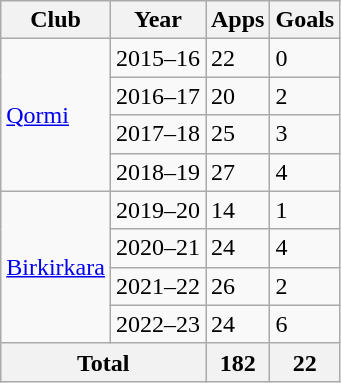<table class="wikitable" style="test-align:center">
<tr>
<th>Club</th>
<th>Year</th>
<th>Apps</th>
<th>Goals</th>
</tr>
<tr>
<td rowspan="4"><a href='#'>Qormi</a></td>
<td>2015–16</td>
<td>22</td>
<td>0</td>
</tr>
<tr>
<td>2016–17</td>
<td>20</td>
<td>2</td>
</tr>
<tr>
<td>2017–18</td>
<td>25</td>
<td>3</td>
</tr>
<tr>
<td>2018–19</td>
<td>27</td>
<td>4</td>
</tr>
<tr>
<td rowspan="4"><a href='#'>Birkirkara</a></td>
<td>2019–20</td>
<td>14</td>
<td>1</td>
</tr>
<tr>
<td>2020–21</td>
<td>24</td>
<td>4</td>
</tr>
<tr>
<td>2021–22</td>
<td>26</td>
<td>2</td>
</tr>
<tr>
<td>2022–23</td>
<td>24</td>
<td>6</td>
</tr>
<tr>
<th colspan="2">Total</th>
<th>182</th>
<th>22</th>
</tr>
</table>
